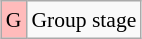<table class="wikitable" style="margin:0.5em auto; font-size:90%; line-height:1.25em; text-align:center;">
<tr>
<td bgcolor="#FFBBBB" align=center>G</td>
<td>Group stage</td>
</tr>
</table>
